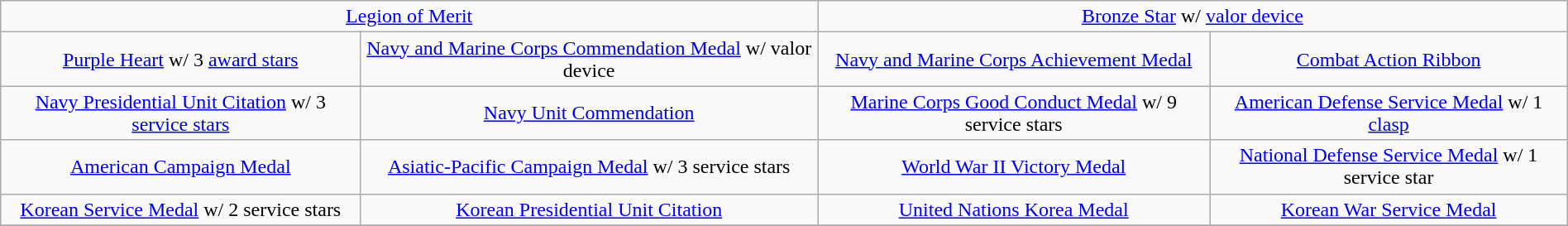<table class="wikitable" style="margin:1em auto; text-align:center;">
<tr>
<td colspan="8"><a href='#'>Legion of Merit</a></td>
<td colspan="8"><a href='#'>Bronze Star</a> w/ <a href='#'>valor device</a></td>
</tr>
<tr>
<td colspan="4"><a href='#'>Purple Heart</a> w/ 3 <a href='#'>award stars</a></td>
<td colspan="4"><a href='#'>Navy and Marine Corps Commendation Medal</a> w/ valor device</td>
<td colspan="4"><a href='#'>Navy and Marine Corps Achievement Medal</a></td>
<td colspan="4"><a href='#'>Combat Action Ribbon</a></td>
</tr>
<tr>
<td colspan="4"><a href='#'>Navy Presidential Unit Citation</a> w/ 3 <a href='#'>service stars</a></td>
<td colspan="4"><a href='#'>Navy Unit Commendation</a></td>
<td colspan="4"><a href='#'>Marine Corps Good Conduct Medal</a> w/ 9 service stars</td>
<td colspan="4"><a href='#'>American Defense Service Medal</a> w/ 1 <a href='#'>clasp</a></td>
</tr>
<tr>
<td colspan="4"><a href='#'>American Campaign Medal</a></td>
<td colspan="4"><a href='#'>Asiatic-Pacific Campaign Medal</a> w/ 3 service stars</td>
<td colspan="4"><a href='#'>World War II Victory Medal</a></td>
<td colspan="4"><a href='#'>National Defense Service Medal</a> w/ 1 service star</td>
</tr>
<tr>
<td colspan="4"><a href='#'>Korean Service Medal</a> w/ 2 service stars</td>
<td colspan="4"><a href='#'>Korean Presidential Unit Citation</a></td>
<td colspan="4"><a href='#'>United Nations Korea Medal</a></td>
<td colspan="4"><a href='#'>Korean War Service Medal</a></td>
</tr>
<tr>
</tr>
</table>
